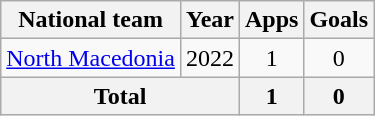<table class=wikitable style=text-align:center>
<tr>
<th>National team</th>
<th>Year</th>
<th>Apps</th>
<th>Goals</th>
</tr>
<tr>
<td rowspan="1"><a href='#'>North Macedonia</a></td>
<td>2022</td>
<td>1</td>
<td>0</td>
</tr>
<tr>
<th colspan="2">Total</th>
<th>1</th>
<th>0</th>
</tr>
</table>
